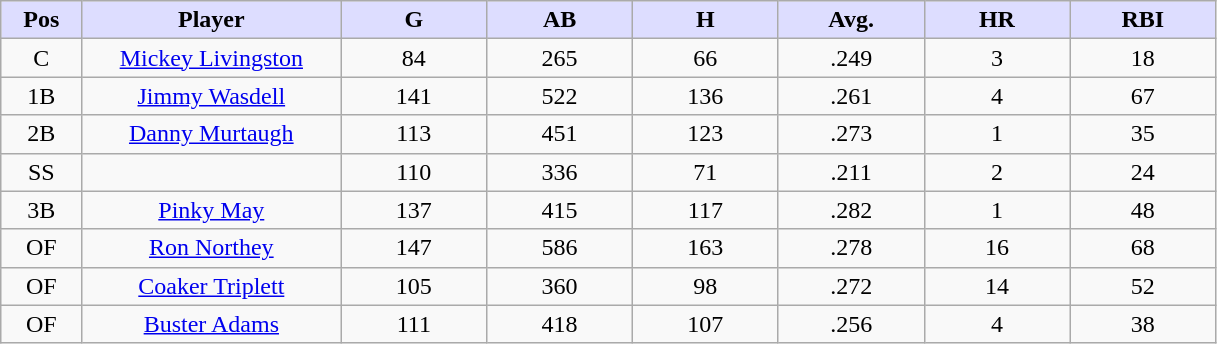<table class="wikitable sortable">
<tr>
<th style="background:#ddf; width:5%;">Pos</th>
<th style="background:#ddf; width:16%;">Player</th>
<th style="background:#ddf; width:9%;">G</th>
<th style="background:#ddf; width:9%;">AB</th>
<th style="background:#ddf; width:9%;">H</th>
<th style="background:#ddf; width:9%;">Avg.</th>
<th style="background:#ddf; width:9%;">HR</th>
<th style="background:#ddf; width:9%;">RBI</th>
</tr>
<tr style="text-align:center;">
<td>C</td>
<td><a href='#'>Mickey Livingston</a></td>
<td>84</td>
<td>265</td>
<td>66</td>
<td>.249</td>
<td>3</td>
<td>18</td>
</tr>
<tr align=center>
<td>1B</td>
<td><a href='#'>Jimmy Wasdell</a></td>
<td>141</td>
<td>522</td>
<td>136</td>
<td>.261</td>
<td>4</td>
<td>67</td>
</tr>
<tr align=center>
<td>2B</td>
<td><a href='#'>Danny Murtaugh</a></td>
<td>113</td>
<td>451</td>
<td>123</td>
<td>.273</td>
<td>1</td>
<td>35</td>
</tr>
<tr align=center>
<td>SS</td>
<td></td>
<td>110</td>
<td>336</td>
<td>71</td>
<td>.211</td>
<td>2</td>
<td>24</td>
</tr>
<tr align=center>
<td>3B</td>
<td><a href='#'>Pinky May</a></td>
<td>137</td>
<td>415</td>
<td>117</td>
<td>.282</td>
<td>1</td>
<td>48</td>
</tr>
<tr align=center>
<td>OF</td>
<td><a href='#'>Ron Northey</a></td>
<td>147</td>
<td>586</td>
<td>163</td>
<td>.278</td>
<td>16</td>
<td>68</td>
</tr>
<tr align=center>
<td>OF</td>
<td><a href='#'>Coaker Triplett</a></td>
<td>105</td>
<td>360</td>
<td>98</td>
<td>.272</td>
<td>14</td>
<td>52</td>
</tr>
<tr align=center>
<td>OF</td>
<td><a href='#'>Buster Adams</a></td>
<td>111</td>
<td>418</td>
<td>107</td>
<td>.256</td>
<td>4</td>
<td>38</td>
</tr>
</table>
